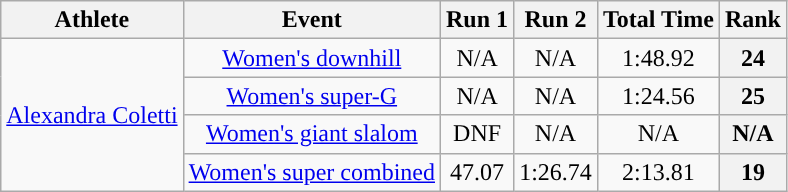<table class="wikitable">
<tr>
<th>Athlete</th>
<th>Event</th>
<th>Run 1</th>
<th>Run 2</th>
<th>Total Time</th>
<th>Rank</th>
</tr>
<tr>
<td rowspan=4><a href='#'>Alexandra Coletti</a></td>
<td align="center"><a href='#'>Women's downhill</a></td>
<td align="Center">N/A</td>
<td align="Center">N/A</td>
<td align="center">1:48.92</td>
<th>24</th>
</tr>
<tr>
<td align="center"><a href='#'>Women's super-G</a></td>
<td align="Center">N/A</td>
<td align="Center">N/A</td>
<td align="center">1:24.56</td>
<th>25</th>
</tr>
<tr>
<td align="center"><a href='#'>Women's giant slalom</a></td>
<td align="center">DNF</td>
<td align="Center">N/A</td>
<td align="Center">N/A</td>
<th>N/A</th>
</tr>
<tr>
<td align="center"><a href='#'>Women's super combined</a></td>
<td align="center">47.07</td>
<td align="center">1:26.74</td>
<td align="center">2:13.81</td>
<th>19</th>
</tr>
</table>
